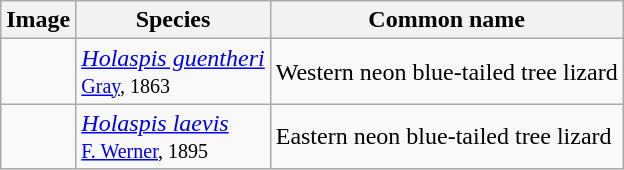<table class="wikitable">
<tr>
<th>Image</th>
<th>Species</th>
<th>Common name</th>
</tr>
<tr>
<td></td>
<td><em><a href='#'>Holaspis guentheri</a></em><br><small><a href='#'>Gray</a>, 1863</small></td>
<td>Western neon blue-tailed tree lizard</td>
</tr>
<tr>
<td></td>
<td><em><a href='#'>Holaspis laevis</a></em><br><small><a href='#'>F. Werner</a>, 1895</small></td>
<td>Eastern neon blue-tailed tree lizard</td>
</tr>
</table>
